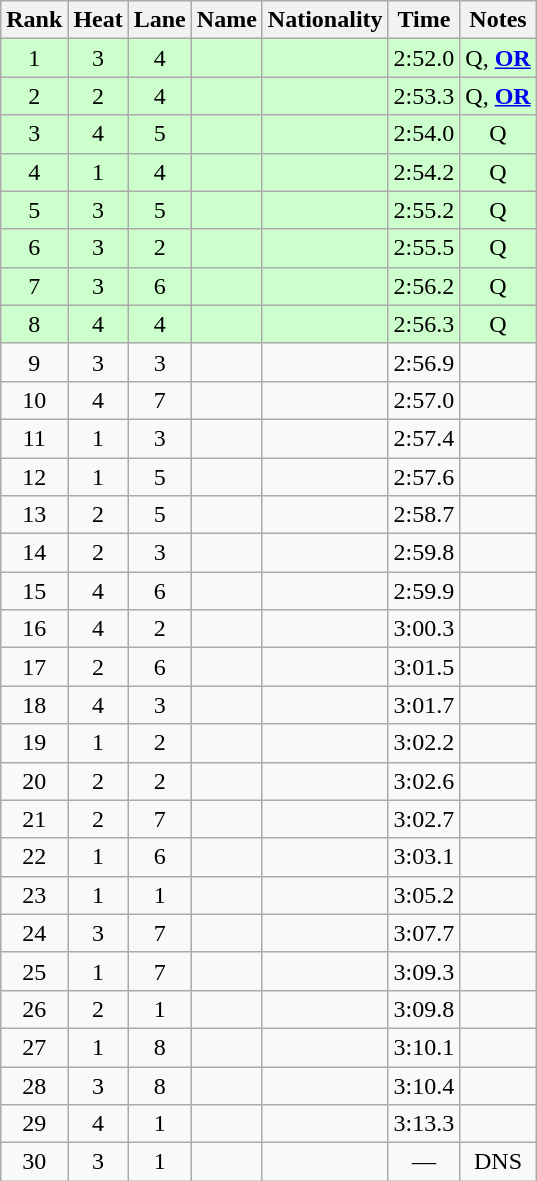<table class="wikitable sortable" style="text-align:center">
<tr>
<th>Rank</th>
<th>Heat</th>
<th>Lane</th>
<th>Name</th>
<th>Nationality</th>
<th>Time</th>
<th class="unsortable">Notes</th>
</tr>
<tr bgcolor="#ccffcc">
<td>1</td>
<td>3</td>
<td>4</td>
<td align="left"></td>
<td align="left"></td>
<td>2:52.0</td>
<td>Q, <strong><a href='#'>OR</a></strong></td>
</tr>
<tr bgcolor="#ccffcc">
<td>2</td>
<td>2</td>
<td>4</td>
<td align="left"></td>
<td align="left"></td>
<td>2:53.3</td>
<td>Q, <strong><a href='#'>OR</a></strong></td>
</tr>
<tr bgcolor="#ccffcc">
<td>3</td>
<td>4</td>
<td>5</td>
<td align="left"></td>
<td align="left"></td>
<td>2:54.0</td>
<td>Q</td>
</tr>
<tr bgcolor="#ccffcc">
<td>4</td>
<td>1</td>
<td>4</td>
<td align="left"></td>
<td align="left"></td>
<td>2:54.2</td>
<td>Q</td>
</tr>
<tr bgcolor="#ccffcc">
<td>5</td>
<td>3</td>
<td>5</td>
<td align="left"></td>
<td align="left"></td>
<td>2:55.2</td>
<td>Q</td>
</tr>
<tr bgcolor="#ccffcc">
<td>6</td>
<td>3</td>
<td>2</td>
<td align="left"></td>
<td align="left"></td>
<td>2:55.5</td>
<td>Q</td>
</tr>
<tr bgcolor="#ccffcc">
<td>7</td>
<td>3</td>
<td>6</td>
<td align="left"></td>
<td align="left"></td>
<td>2:56.2</td>
<td>Q</td>
</tr>
<tr bgcolor="#ccffcc">
<td>8</td>
<td>4</td>
<td>4</td>
<td align="left"></td>
<td align="left"></td>
<td>2:56.3</td>
<td>Q</td>
</tr>
<tr>
<td>9</td>
<td>3</td>
<td>3</td>
<td align="left"></td>
<td align="left"></td>
<td>2:56.9</td>
<td></td>
</tr>
<tr>
<td>10</td>
<td>4</td>
<td>7</td>
<td align="left"></td>
<td align="left"></td>
<td>2:57.0</td>
<td></td>
</tr>
<tr>
<td>11</td>
<td>1</td>
<td>3</td>
<td align="left"></td>
<td align="left"></td>
<td>2:57.4</td>
<td></td>
</tr>
<tr>
<td>12</td>
<td>1</td>
<td>5</td>
<td align="left"></td>
<td align="left"></td>
<td>2:57.6</td>
<td></td>
</tr>
<tr>
<td>13</td>
<td>2</td>
<td>5</td>
<td align="left"></td>
<td align="left"></td>
<td>2:58.7</td>
<td></td>
</tr>
<tr>
<td>14</td>
<td>2</td>
<td>3</td>
<td align="left"></td>
<td align="left"></td>
<td>2:59.8</td>
<td></td>
</tr>
<tr>
<td>15</td>
<td>4</td>
<td>6</td>
<td align="left"></td>
<td align="left"></td>
<td>2:59.9</td>
<td></td>
</tr>
<tr>
<td>16</td>
<td>4</td>
<td>2</td>
<td align="left"></td>
<td align="left"></td>
<td>3:00.3</td>
<td></td>
</tr>
<tr>
<td>17</td>
<td>2</td>
<td>6</td>
<td align="left"></td>
<td align="left"></td>
<td>3:01.5</td>
<td></td>
</tr>
<tr>
<td>18</td>
<td>4</td>
<td>3</td>
<td align="left"></td>
<td align="left"></td>
<td>3:01.7</td>
<td></td>
</tr>
<tr>
<td>19</td>
<td>1</td>
<td>2</td>
<td align="left"></td>
<td align="left"></td>
<td>3:02.2</td>
<td></td>
</tr>
<tr>
<td>20</td>
<td>2</td>
<td>2</td>
<td align="left"></td>
<td align="left"></td>
<td>3:02.6</td>
<td></td>
</tr>
<tr>
<td>21</td>
<td>2</td>
<td>7</td>
<td align="left"></td>
<td align="left"></td>
<td>3:02.7</td>
<td></td>
</tr>
<tr>
<td>22</td>
<td>1</td>
<td>6</td>
<td align="left"></td>
<td align="left"></td>
<td>3:03.1</td>
<td></td>
</tr>
<tr>
<td>23</td>
<td>1</td>
<td>1</td>
<td align="left"></td>
<td align="left"></td>
<td>3:05.2</td>
<td></td>
</tr>
<tr>
<td>24</td>
<td>3</td>
<td>7</td>
<td align="left"></td>
<td align="left"></td>
<td>3:07.7</td>
<td></td>
</tr>
<tr>
<td>25</td>
<td>1</td>
<td>7</td>
<td align="left"></td>
<td align="left"></td>
<td>3:09.3</td>
<td></td>
</tr>
<tr>
<td>26</td>
<td>2</td>
<td>1</td>
<td align="left"></td>
<td align="left"></td>
<td>3:09.8</td>
<td></td>
</tr>
<tr>
<td>27</td>
<td>1</td>
<td>8</td>
<td align="left"></td>
<td align="left"></td>
<td>3:10.1</td>
<td></td>
</tr>
<tr>
<td>28</td>
<td>3</td>
<td>8</td>
<td align="left"></td>
<td align="left"></td>
<td>3:10.4</td>
<td></td>
</tr>
<tr>
<td>29</td>
<td>4</td>
<td>1</td>
<td align="left"></td>
<td align="left"></td>
<td>3:13.3</td>
<td></td>
</tr>
<tr>
<td>30</td>
<td>3</td>
<td>1</td>
<td align="left"></td>
<td align="left"></td>
<td>—</td>
<td>DNS</td>
</tr>
</table>
